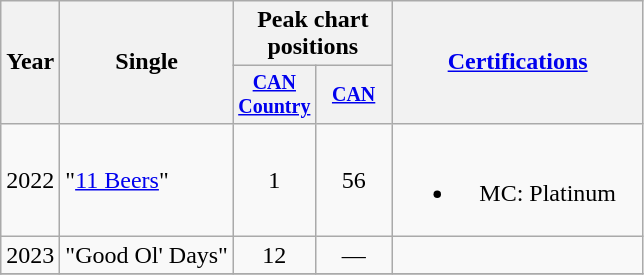<table class="wikitable" style="text-align:center;">
<tr>
<th rowspan="2">Year</th>
<th rowspan="2">Single</th>
<th colspan="2">Peak chart<br>positions</th>
<th rowspan="2" style="width:10em;"><a href='#'>Certifications</a></th>
</tr>
<tr style="font-size:smaller;">
<th width="45"><a href='#'>CAN Country</a><br></th>
<th width="45"><a href='#'>CAN</a><br></th>
</tr>
<tr>
<td>2022</td>
<td align="left">"<a href='#'>11 Beers</a>"</td>
<td>1</td>
<td>56</td>
<td><br><ul><li>MC: Platinum</li></ul></td>
</tr>
<tr>
<td>2023</td>
<td align="left">"Good Ol' Days"</td>
<td>12</td>
<td>—</td>
<td></td>
</tr>
<tr>
</tr>
</table>
